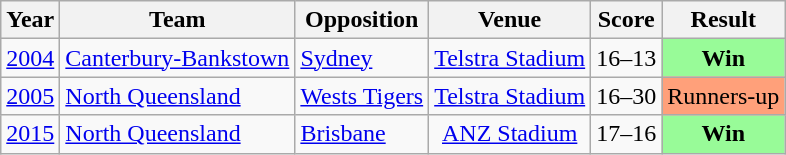<table class=wikitable>
<tr>
<th>Year</th>
<th>Team</th>
<th>Opposition</th>
<th>Venue</th>
<th>Score</th>
<th>Result</th>
</tr>
<tr>
<td style="text-align:center;"><a href='#'>2004</a></td>
<td><a href='#'>Canterbury-Bankstown</a></td>
<td><a href='#'>Sydney</a></td>
<td style="text-align:center;"><a href='#'>Telstra Stadium</a></td>
<td class="nowrap" style="text-align:center;">16–13</td>
<td align="center" bgcolor="#98fb98"><strong>Win</strong></td>
</tr>
<tr>
<td style="text-align:center;"><a href='#'>2005</a></td>
<td><a href='#'>North Queensland</a></td>
<td><a href='#'>Wests Tigers</a></td>
<td style="text-align:center;"><a href='#'>Telstra Stadium</a></td>
<td style="text-align:center;">16–30</td>
<td align="center" bgcolor="#ffa07a">Runners-up</td>
</tr>
<tr>
<td style="text-align:center;"><a href='#'>2015</a></td>
<td><a href='#'>North Queensland</a></td>
<td><a href='#'>Brisbane</a></td>
<td style="text-align:center;"><a href='#'>ANZ Stadium</a></td>
<td style="text-align:center;">17–16</td>
<td align="center" bgcolor="#98fb98"><strong>Win</strong></td>
</tr>
</table>
